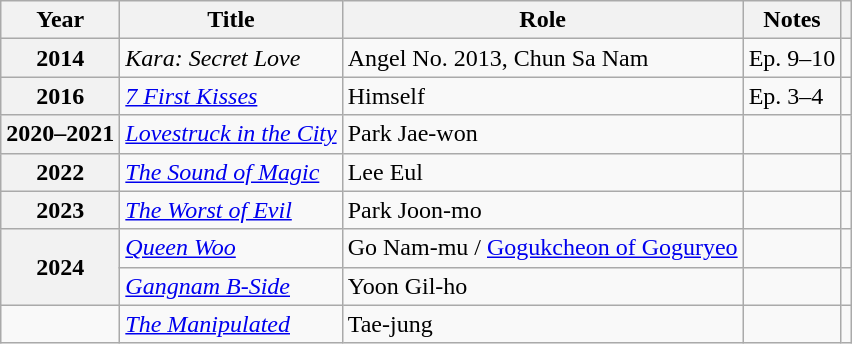<table class="wikitable plainrowheaders sortable">
<tr>
<th scope="col">Year</th>
<th scope="col">Title</th>
<th scope="col">Role</th>
<th scope="col" class="unsortable">Notes</th>
<th scope="col" class="unsortable"></th>
</tr>
<tr>
<th scope="row">2014</th>
<td><em>Kara: Secret Love</em></td>
<td>Angel No. 2013, Chun Sa Nam</td>
<td>Ep. 9–10</td>
<td style="text-align:center"></td>
</tr>
<tr>
<th scope="row">2016</th>
<td><em><a href='#'>7 First Kisses</a></em></td>
<td>Himself</td>
<td>Ep. 3–4</td>
<td style="text-align:center"></td>
</tr>
<tr>
<th scope="row">2020–2021</th>
<td><em><a href='#'>Lovestruck in the City</a></em></td>
<td>Park Jae-won</td>
<td></td>
<td style="text-align:center"></td>
</tr>
<tr>
<th scope="row">2022</th>
<td><em><a href='#'>The Sound of Magic</a></em></td>
<td>Lee Eul</td>
<td></td>
<td style="text-align:center"></td>
</tr>
<tr>
<th scope="row">2023</th>
<td><em><a href='#'>The Worst of Evil</a></em></td>
<td>Park Joon-mo</td>
<td></td>
<td style="text-align:center"></td>
</tr>
<tr>
<th scope="row" rowspan="2">2024</th>
<td><em><a href='#'>Queen Woo</a></em></td>
<td>Go Nam-mu / <a href='#'>Gogukcheon of Goguryeo</a></td>
<td></td>
<td style="text-align:center"></td>
</tr>
<tr>
<td><em><a href='#'>Gangnam B-Side</a></em></td>
<td>Yoon Gil-ho</td>
<td></td>
<td style="text-align:center"></td>
</tr>
<tr>
<td></td>
<td><em><a href='#'>The Manipulated</a></em></td>
<td>Tae-jung</td>
<td></td>
<td></td>
</tr>
</table>
